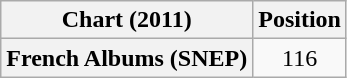<table class="wikitable plainrowheaders" style="text-align:center">
<tr>
<th>Chart (2011)</th>
<th>Position</th>
</tr>
<tr>
<th scope="row">French Albums (SNEP)</th>
<td>116</td>
</tr>
</table>
